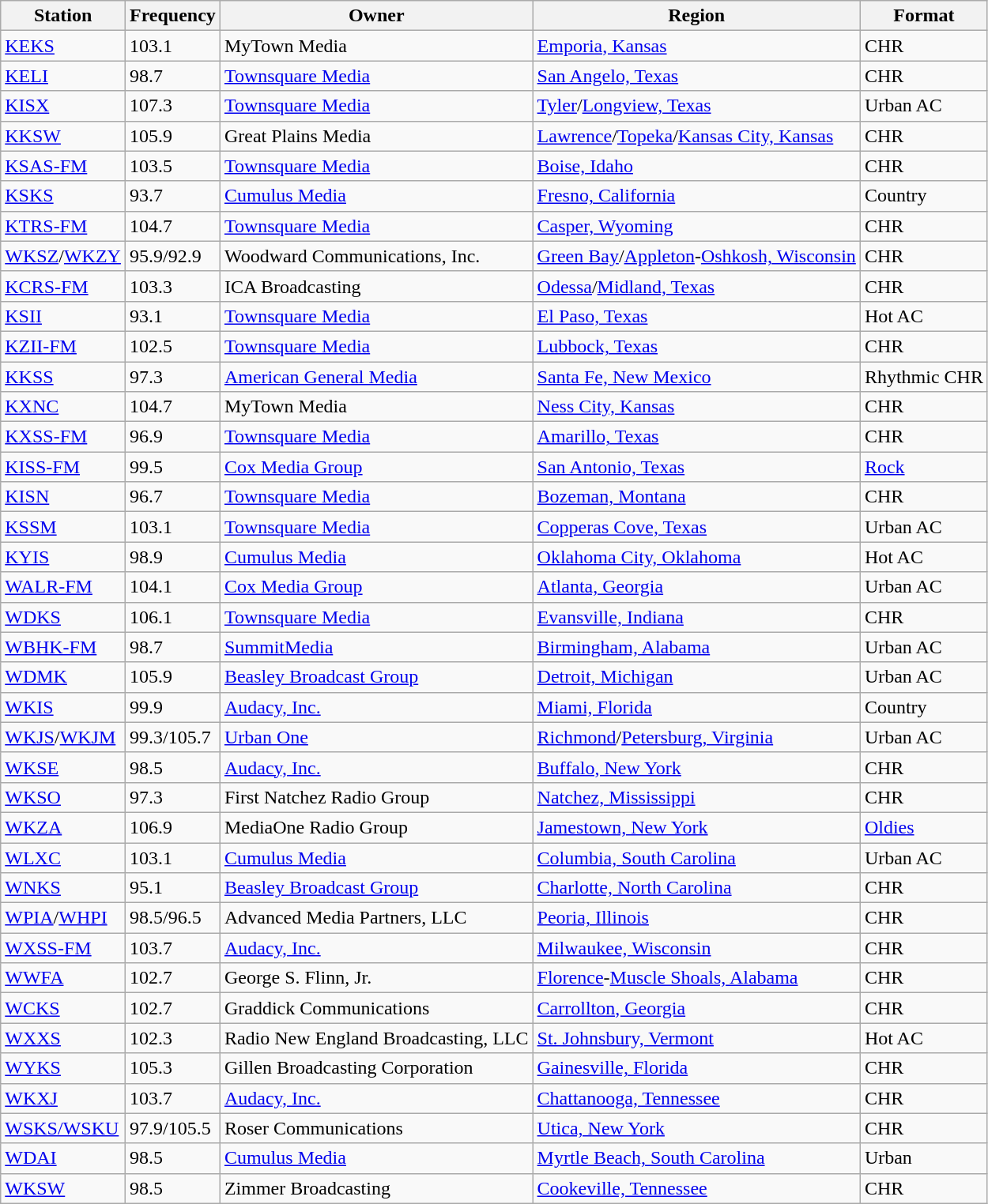<table class="wikitable">
<tr>
<th>Station</th>
<th>Frequency</th>
<th>Owner</th>
<th>Region</th>
<th>Format</th>
</tr>
<tr>
<td><a href='#'>KEKS</a></td>
<td>103.1</td>
<td>MyTown Media</td>
<td><a href='#'>Emporia, Kansas</a></td>
<td>CHR</td>
</tr>
<tr>
<td><a href='#'>KELI</a></td>
<td>98.7</td>
<td><a href='#'>Townsquare Media</a></td>
<td><a href='#'>San Angelo, Texas</a></td>
<td>CHR</td>
</tr>
<tr>
<td><a href='#'>KISX</a></td>
<td>107.3</td>
<td><a href='#'>Townsquare Media</a></td>
<td><a href='#'>Tyler</a>/<a href='#'>Longview, Texas</a></td>
<td>Urban AC</td>
</tr>
<tr>
<td><a href='#'>KKSW</a></td>
<td>105.9</td>
<td>Great Plains Media</td>
<td><a href='#'>Lawrence</a>/<a href='#'>Topeka</a>/<a href='#'>Kansas City, Kansas</a></td>
<td>CHR</td>
</tr>
<tr>
<td><a href='#'>KSAS-FM</a></td>
<td>103.5</td>
<td><a href='#'>Townsquare Media</a></td>
<td><a href='#'>Boise, Idaho</a></td>
<td>CHR</td>
</tr>
<tr>
<td><a href='#'>KSKS</a></td>
<td>93.7</td>
<td><a href='#'>Cumulus Media</a></td>
<td><a href='#'>Fresno, California</a></td>
<td>Country</td>
</tr>
<tr>
<td><a href='#'>KTRS-FM</a></td>
<td>104.7</td>
<td><a href='#'>Townsquare Media</a></td>
<td><a href='#'>Casper, Wyoming</a></td>
<td>CHR</td>
</tr>
<tr>
<td><a href='#'>WKSZ</a>/<a href='#'>WKZY</a></td>
<td>95.9/92.9</td>
<td>Woodward Communications, Inc.</td>
<td><a href='#'>Green Bay</a>/<a href='#'>Appleton</a>-<a href='#'>Oshkosh, Wisconsin</a></td>
<td>CHR</td>
</tr>
<tr>
<td><a href='#'>KCRS-FM</a></td>
<td>103.3</td>
<td>ICA Broadcasting</td>
<td><a href='#'>Odessa</a>/<a href='#'>Midland, Texas</a></td>
<td>CHR</td>
</tr>
<tr>
<td><a href='#'>KSII</a></td>
<td>93.1</td>
<td><a href='#'>Townsquare Media</a></td>
<td><a href='#'>El Paso, Texas</a></td>
<td>Hot AC</td>
</tr>
<tr>
<td><a href='#'>KZII-FM</a></td>
<td>102.5</td>
<td><a href='#'>Townsquare Media</a></td>
<td><a href='#'>Lubbock, Texas</a></td>
<td>CHR</td>
</tr>
<tr>
<td><a href='#'>KKSS</a></td>
<td>97.3</td>
<td><a href='#'>American General Media</a></td>
<td><a href='#'>Santa Fe, New Mexico</a></td>
<td>Rhythmic CHR</td>
</tr>
<tr>
<td><a href='#'>KXNC</a></td>
<td>104.7</td>
<td>MyTown Media</td>
<td><a href='#'>Ness City, Kansas</a></td>
<td>CHR</td>
</tr>
<tr>
<td><a href='#'>KXSS-FM</a></td>
<td>96.9</td>
<td><a href='#'>Townsquare Media</a></td>
<td><a href='#'>Amarillo, Texas</a></td>
<td>CHR</td>
</tr>
<tr>
<td><a href='#'>KISS-FM</a></td>
<td>99.5</td>
<td><a href='#'>Cox Media Group</a></td>
<td><a href='#'>San Antonio, Texas</a></td>
<td><a href='#'>Rock</a></td>
</tr>
<tr>
<td><a href='#'>KISN</a></td>
<td>96.7</td>
<td><a href='#'>Townsquare Media</a></td>
<td><a href='#'>Bozeman, Montana</a></td>
<td>CHR</td>
</tr>
<tr>
<td><a href='#'>KSSM</a></td>
<td>103.1</td>
<td><a href='#'>Townsquare Media</a></td>
<td><a href='#'>Copperas Cove, Texas</a></td>
<td>Urban AC</td>
</tr>
<tr>
<td><a href='#'>KYIS</a></td>
<td>98.9</td>
<td><a href='#'>Cumulus Media</a></td>
<td><a href='#'>Oklahoma City, Oklahoma</a></td>
<td>Hot AC</td>
</tr>
<tr>
<td><a href='#'>WALR-FM</a></td>
<td>104.1</td>
<td><a href='#'>Cox Media Group</a></td>
<td><a href='#'>Atlanta, Georgia</a></td>
<td>Urban AC</td>
</tr>
<tr>
<td><a href='#'>WDKS</a></td>
<td>106.1</td>
<td><a href='#'>Townsquare Media</a></td>
<td><a href='#'>Evansville, Indiana</a></td>
<td>CHR</td>
</tr>
<tr>
<td><a href='#'>WBHK-FM</a></td>
<td>98.7</td>
<td><a href='#'>SummitMedia</a></td>
<td><a href='#'>Birmingham, Alabama</a></td>
<td>Urban AC</td>
</tr>
<tr>
<td><a href='#'>WDMK</a></td>
<td>105.9</td>
<td><a href='#'>Beasley Broadcast Group</a></td>
<td><a href='#'>Detroit, Michigan</a></td>
<td>Urban AC</td>
</tr>
<tr>
<td><a href='#'>WKIS</a></td>
<td>99.9</td>
<td><a href='#'>Audacy, Inc.</a></td>
<td><a href='#'>Miami, Florida</a></td>
<td>Country</td>
</tr>
<tr>
<td><a href='#'>WKJS</a>/<a href='#'>WKJM</a></td>
<td>99.3/105.7</td>
<td><a href='#'>Urban One</a></td>
<td><a href='#'>Richmond</a>/<a href='#'>Petersburg, Virginia</a></td>
<td>Urban AC</td>
</tr>
<tr>
<td><a href='#'>WKSE</a></td>
<td>98.5</td>
<td><a href='#'>Audacy, Inc.</a></td>
<td><a href='#'>Buffalo, New York</a></td>
<td>CHR</td>
</tr>
<tr>
<td><a href='#'>WKSO</a></td>
<td>97.3</td>
<td>First Natchez Radio Group</td>
<td><a href='#'>Natchez, Mississippi</a></td>
<td>CHR</td>
</tr>
<tr>
<td><a href='#'>WKZA</a></td>
<td>106.9</td>
<td>MediaOne Radio Group</td>
<td><a href='#'>Jamestown, New York</a></td>
<td><a href='#'>Oldies</a></td>
</tr>
<tr>
<td><a href='#'>WLXC</a></td>
<td>103.1</td>
<td><a href='#'>Cumulus Media</a></td>
<td><a href='#'>Columbia, South Carolina</a></td>
<td>Urban AC</td>
</tr>
<tr>
<td><a href='#'>WNKS</a></td>
<td>95.1</td>
<td><a href='#'>Beasley Broadcast Group</a></td>
<td><a href='#'>Charlotte, North Carolina</a></td>
<td>CHR</td>
</tr>
<tr>
<td><a href='#'>WPIA</a>/<a href='#'>WHPI</a></td>
<td>98.5/96.5</td>
<td>Advanced Media Partners, LLC</td>
<td><a href='#'>Peoria, Illinois</a></td>
<td>CHR</td>
</tr>
<tr>
<td><a href='#'>WXSS-FM</a></td>
<td>103.7</td>
<td><a href='#'>Audacy, Inc.</a></td>
<td><a href='#'>Milwaukee, Wisconsin</a></td>
<td>CHR</td>
</tr>
<tr>
<td><a href='#'>WWFA</a></td>
<td>102.7</td>
<td>George S. Flinn, Jr.</td>
<td><a href='#'>Florence</a>-<a href='#'>Muscle Shoals, Alabama</a></td>
<td>CHR</td>
</tr>
<tr>
<td><a href='#'>WCKS</a></td>
<td>102.7</td>
<td>Graddick Communications</td>
<td><a href='#'>Carrollton, Georgia</a></td>
<td>CHR</td>
</tr>
<tr>
<td><a href='#'>WXXS</a></td>
<td>102.3</td>
<td>Radio New England Broadcasting, LLC</td>
<td><a href='#'>St. Johnsbury, Vermont</a></td>
<td>Hot AC</td>
</tr>
<tr>
<td><a href='#'>WYKS</a></td>
<td>105.3</td>
<td>Gillen Broadcasting Corporation</td>
<td><a href='#'>Gainesville, Florida</a></td>
<td>CHR</td>
</tr>
<tr>
<td><a href='#'>WKXJ</a></td>
<td>103.7</td>
<td><a href='#'>Audacy, Inc.</a></td>
<td><a href='#'>Chattanooga, Tennessee</a></td>
<td>CHR</td>
</tr>
<tr>
<td><a href='#'>WSKS/WSKU</a></td>
<td>97.9/105.5</td>
<td>Roser Communications</td>
<td><a href='#'>Utica, New York</a></td>
<td>CHR</td>
</tr>
<tr>
<td><a href='#'>WDAI</a></td>
<td>98.5</td>
<td><a href='#'>Cumulus Media</a></td>
<td><a href='#'>Myrtle Beach, South Carolina</a></td>
<td>Urban</td>
</tr>
<tr>
<td><a href='#'>WKSW</a></td>
<td>98.5</td>
<td>Zimmer Broadcasting</td>
<td><a href='#'>Cookeville, Tennessee</a></td>
<td>CHR<br></td>
</tr>
</table>
